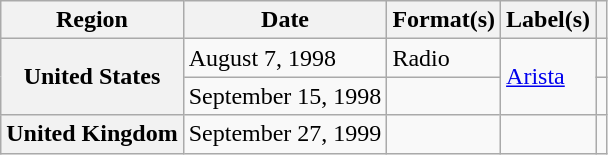<table class="wikitable plainrowheaders">
<tr>
<th scope="col">Region</th>
<th scope="col">Date</th>
<th scope="col">Format(s)</th>
<th scope="col">Label(s)</th>
<th scope="col"></th>
</tr>
<tr>
<th scope="row" rowspan="2">United States</th>
<td>August 7, 1998</td>
<td>Radio</td>
<td rowspan="2"><a href='#'>Arista</a></td>
<td></td>
</tr>
<tr>
<td>September 15, 1998</td>
<td></td>
<td></td>
</tr>
<tr>
<th scope="row">United Kingdom</th>
<td>September 27, 1999</td>
<td></td>
<td></td>
<td></td>
</tr>
</table>
